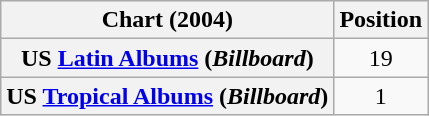<table class="wikitable sortable plainrowheaders " style="text-align:center;">
<tr>
<th scope="col" class="unsortable">Chart (2004)</th>
<th scope="col">Position</th>
</tr>
<tr>
<th scope="row">US <a href='#'>Latin Albums</a> (<em>Billboard</em>)</th>
<td>19</td>
</tr>
<tr>
<th scope="row">US <a href='#'>Tropical Albums</a> (<em>Billboard</em>)</th>
<td>1</td>
</tr>
</table>
